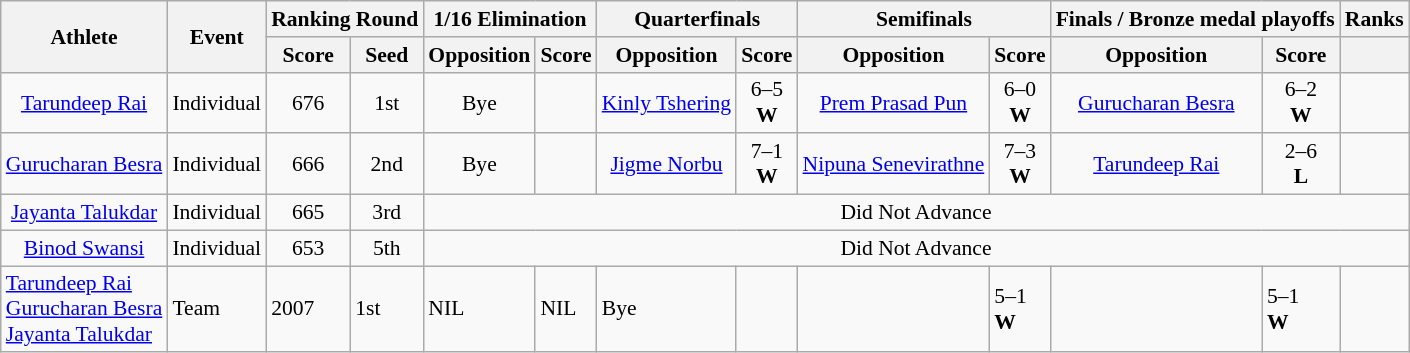<table class=wikitable style="font-size:90%" style="text-align:center;">
<tr>
<th rowspan=2>Athlete</th>
<th rowspan=2>Event</th>
<th colspan=2>Ranking Round</th>
<th colspan=2>1/16 Elimination</th>
<th colspan="2">Quarterfinals</th>
<th colspan="2">Semifinals</th>
<th colspan="2">Finals / Bronze medal playoffs</th>
<th>Ranks</th>
</tr>
<tr>
<th>Score</th>
<th>Seed</th>
<th>Opposition</th>
<th>Score</th>
<th>Opposition</th>
<th>Score</th>
<th>Opposition</th>
<th>Score</th>
<th>Opposition</th>
<th>Score</th>
<th></th>
</tr>
<tr align=center>
<td><a href='#'>Tarundeep Rai</a></td>
<td>Individual</td>
<td>676</td>
<td>1st</td>
<td>Bye</td>
<td></td>
<td><a href='#'>Kinly Tshering</a><br></td>
<td>6–5<br><strong>W</strong></td>
<td><a href='#'>Prem Prasad Pun</a><br></td>
<td>6–0<br><strong>W</strong></td>
<td><a href='#'>Gurucharan Besra</a><br></td>
<td>6–2<br><strong>W</strong></td>
<td></td>
</tr>
<tr align=center>
<td><a href='#'>Gurucharan Besra</a></td>
<td>Individual</td>
<td>666</td>
<td>2nd</td>
<td>Bye</td>
<td></td>
<td><a href='#'>Jigme Norbu</a><br></td>
<td>7–1<br><strong>W</strong></td>
<td><a href='#'>Nipuna Senevirathne</a><br></td>
<td>7–3<br><strong>W</strong></td>
<td><a href='#'>Tarundeep Rai</a><br></td>
<td>2–6<br><strong>L</strong></td>
<td></td>
</tr>
<tr align=center>
<td><a href='#'>Jayanta Talukdar</a></td>
<td>Individual</td>
<td>665</td>
<td>3rd</td>
<td colspan="9">Did Not Advance</td>
</tr>
<tr align=center>
<td><a href='#'>Binod Swansi</a></td>
<td>Individual</td>
<td>653</td>
<td>5th</td>
<td colspan="9">Did Not Advance</td>
</tr>
<tr>
<td><a href='#'>Tarundeep Rai</a><br><a href='#'>Gurucharan Besra</a><br><a href='#'>Jayanta Talukdar</a></td>
<td>Team</td>
<td>2007</td>
<td>1st</td>
<td>NIL</td>
<td>NIL</td>
<td>Bye</td>
<td></td>
<td></td>
<td>5–1<br><strong>W</strong></td>
<td></td>
<td>5–1<br><strong>W</strong></td>
<td></td>
</tr>
</table>
